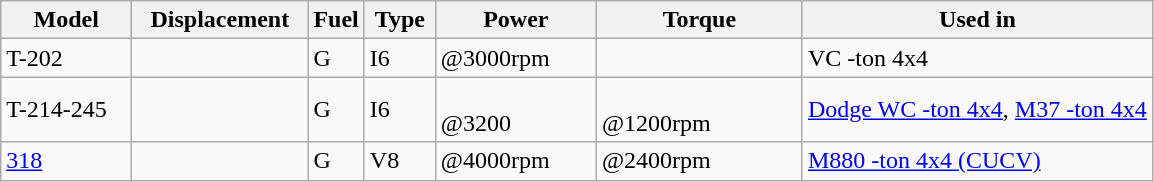<table class="wikitable">
<tr>
<th style="width: 80px;">Model</th>
<th style="width: 110px;">Displacement</th>
<th style="width: 30px;">Fuel</th>
<th style="width: 40px;">Type</th>
<th style="width: 100px;">Power</th>
<th style="width: 130px;">Torque</th>
<th>Used in</th>
</tr>
<tr>
<td>T-202</td>
<td></td>
<td>G</td>
<td>I6</td>
<td> @3000rpm</td>
<td></td>
<td>VC -ton 4x4</td>
</tr>
<tr>
<td>T-214-245</td>
<td></td>
<td>G</td>
<td>I6</td>
<td> <br> @3200</td>
<td> <br> @1200rpm</td>
<td><a href='#'>Dodge WC -ton 4x4</a>, <a href='#'>M37 -ton 4x4</a></td>
</tr>
<tr>
<td><a href='#'>318</a></td>
<td></td>
<td>G</td>
<td>V8</td>
<td> @4000rpm</td>
<td> @2400rpm</td>
<td><a href='#'>M880 -ton 4x4 (CUCV)</a></td>
</tr>
</table>
